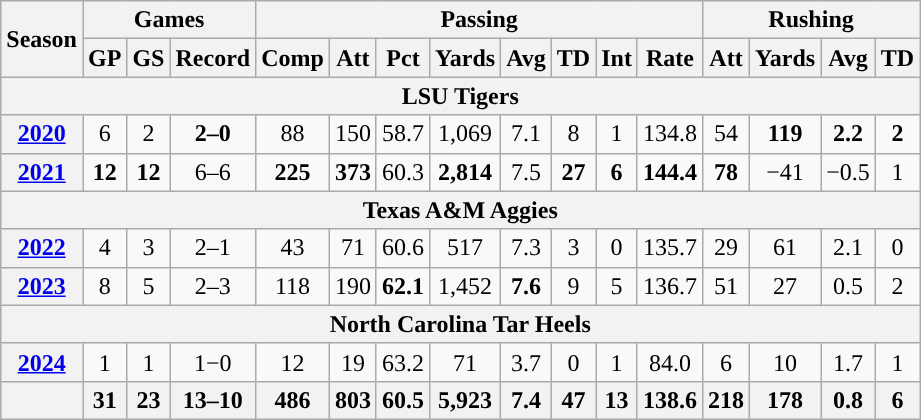<table class="wikitable" style="text-align:center;">
<tr>
<th rowspan="2">Season</th>
<th colspan="3">Games</th>
<th colspan="8">Passing</th>
<th colspan="5">Rushing</th>
</tr>
<tr>
<th>GP</th>
<th>GS</th>
<th>Record</th>
<th>Comp</th>
<th>Att</th>
<th>Pct</th>
<th>Yards</th>
<th>Avg</th>
<th>TD</th>
<th>Int</th>
<th>Rate</th>
<th>Att</th>
<th>Yards</th>
<th>Avg</th>
<th>TD</th>
</tr>
<tr>
<th colspan="16">LSU Tigers</th>
</tr>
<tr>
<th><a href='#'>2020</a></th>
<td>6</td>
<td>2</td>
<td><strong>2–0</strong></td>
<td>88</td>
<td>150</td>
<td>58.7</td>
<td>1,069</td>
<td>7.1</td>
<td>8</td>
<td>1</td>
<td>134.8</td>
<td>54</td>
<td><strong>119</strong></td>
<td><strong>2.2</strong></td>
<td><strong>2</strong></td>
</tr>
<tr>
<th><a href='#'>2021</a></th>
<td><strong>12</strong></td>
<td><strong>12</strong></td>
<td>6–6</td>
<td><strong>225</strong></td>
<td><strong>373</strong></td>
<td>60.3</td>
<td><strong>2,814</strong></td>
<td>7.5</td>
<td><strong>27</strong></td>
<td><strong>6</strong></td>
<td><strong>144.4</strong></td>
<td><strong>78</strong></td>
<td>−41</td>
<td>−0.5</td>
<td>1</td>
</tr>
<tr>
<th colspan="16">Texas A&M Aggies</th>
</tr>
<tr>
<th><a href='#'>2022</a></th>
<td>4</td>
<td>3</td>
<td>2–1</td>
<td>43</td>
<td>71</td>
<td>60.6</td>
<td>517</td>
<td>7.3</td>
<td>3</td>
<td>0</td>
<td>135.7</td>
<td>29</td>
<td>61</td>
<td>2.1</td>
<td>0</td>
</tr>
<tr>
<th><a href='#'>2023</a></th>
<td>8</td>
<td>5</td>
<td>2–3</td>
<td>118</td>
<td>190</td>
<td><strong>62.1</strong></td>
<td>1,452</td>
<td><strong>7.6</strong></td>
<td>9</td>
<td>5</td>
<td>136.7</td>
<td>51</td>
<td>27</td>
<td>0.5</td>
<td>2</td>
</tr>
<tr>
<th colspan="16">North Carolina Tar Heels</th>
</tr>
<tr>
<th><a href='#'>2024</a></th>
<td>1</td>
<td>1</td>
<td>1−0</td>
<td>12</td>
<td>19</td>
<td>63.2</td>
<td>71</td>
<td>3.7</td>
<td>0</td>
<td>1</td>
<td>84.0</td>
<td>6</td>
<td>10</td>
<td>1.7</td>
<td>1</td>
</tr>
<tr>
<th></th>
<th>31</th>
<th>23</th>
<th>13–10</th>
<th>486</th>
<th>803</th>
<th>60.5</th>
<th>5,923</th>
<th>7.4</th>
<th>47</th>
<th>13</th>
<th>138.6</th>
<th>218</th>
<th>178</th>
<th>0.8</th>
<th>6</th>
</tr>
</table>
